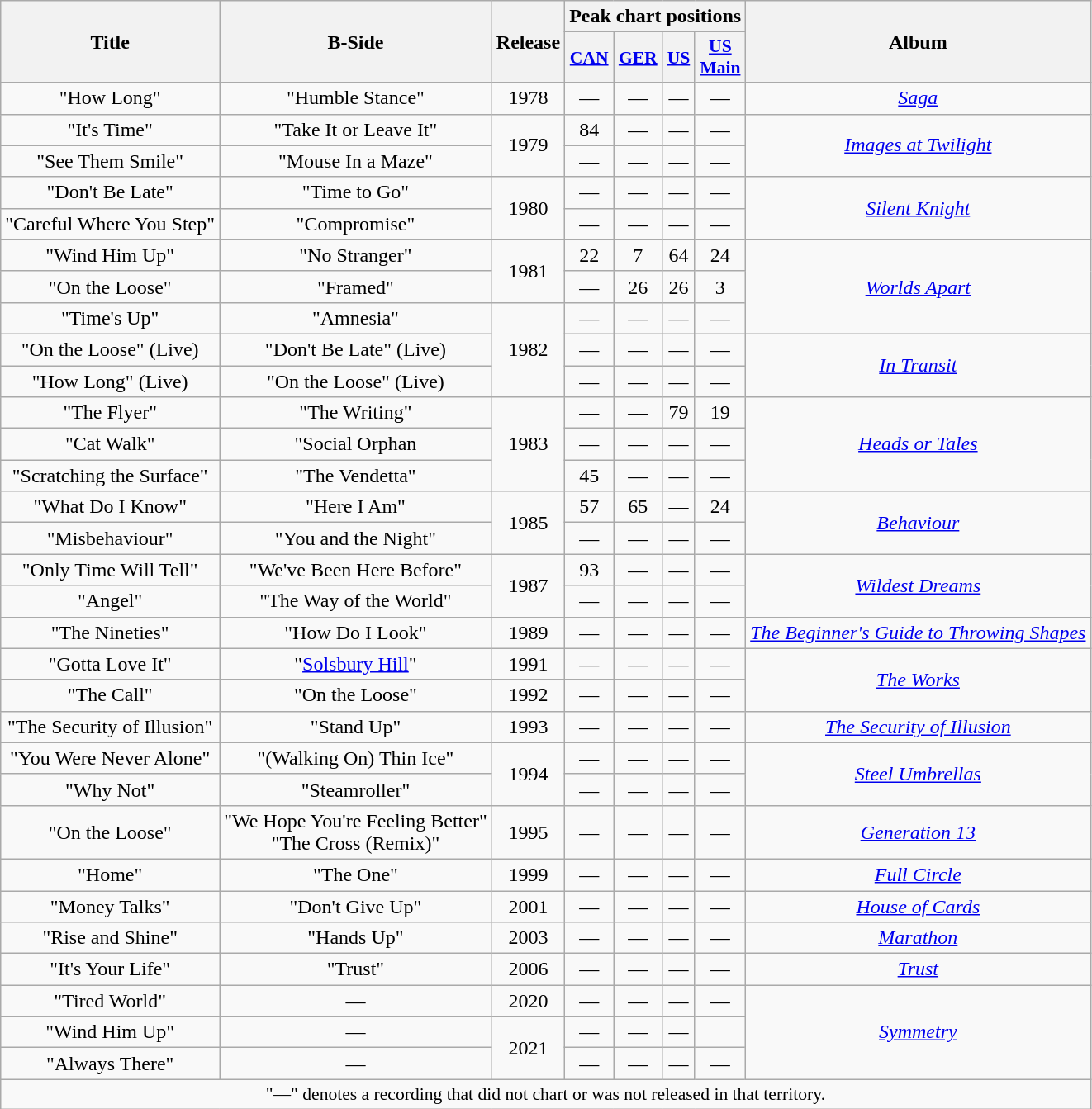<table class="wikitable plainrowheaders" style="text-align:center;">
<tr>
<th scope="col" rowspan="2">Title</th>
<th rowspan="2">B-Side</th>
<th scope="col" rowspan="2">Release</th>
<th scope="col" colspan="4">Peak chart positions</th>
<th scope="col" rowspan="2">Album</th>
</tr>
<tr>
<th scope="col" style=font-size:90%;"><a href='#'>CAN</a></th>
<th scope="col" style=font-size:90%;"><a href='#'>GER</a></th>
<th scope="col" style=font-size:90%;"><a href='#'>US</a></th>
<th scope="col" style=font-size:90%;"><a href='#'>US<br>Main</a></th>
</tr>
<tr>
<td>"How Long"</td>
<td>"Humble Stance"</td>
<td>1978</td>
<td>—</td>
<td>—</td>
<td>—</td>
<td>—</td>
<td><em><a href='#'>Saga</a></em></td>
</tr>
<tr>
<td scope="row">"It's Time"</td>
<td>"Take It or Leave It"</td>
<td rowspan="2">1979</td>
<td>84</td>
<td>—</td>
<td>—</td>
<td>—</td>
<td rowspan="2"><em><a href='#'>Images at Twilight</a></em></td>
</tr>
<tr>
<td>"See Them Smile"</td>
<td>"Mouse In a Maze"</td>
<td>—</td>
<td>—</td>
<td>—</td>
<td>—</td>
</tr>
<tr>
<td>"Don't Be Late"</td>
<td>"Time to Go"</td>
<td rowspan="2">1980</td>
<td>—</td>
<td>—</td>
<td>—</td>
<td>—</td>
<td rowspan="2"><em><a href='#'>Silent Knight</a></em></td>
</tr>
<tr>
<td>"Careful Where You Step"</td>
<td>"Compromise"</td>
<td>—</td>
<td>—</td>
<td>—</td>
<td>—</td>
</tr>
<tr>
<td scope="row">"Wind Him Up"</td>
<td>"No Stranger"</td>
<td rowspan="2">1981</td>
<td>22</td>
<td>7</td>
<td>64</td>
<td>24</td>
<td rowspan="3"><em><a href='#'>Worlds Apart</a></em></td>
</tr>
<tr>
<td scope="row">"On the Loose"</td>
<td>"Framed"</td>
<td>—</td>
<td>26</td>
<td>26</td>
<td>3</td>
</tr>
<tr>
<td>"Time's Up"</td>
<td>"Amnesia"</td>
<td rowspan="3">1982</td>
<td>—</td>
<td>—</td>
<td>—</td>
<td>—</td>
</tr>
<tr>
<td>"On the Loose" (Live)</td>
<td>"Don't Be Late" (Live)</td>
<td>—</td>
<td>—</td>
<td>—</td>
<td>—</td>
<td rowspan="2"><em><a href='#'>In Transit</a></em></td>
</tr>
<tr>
<td>"How Long" (Live)</td>
<td>"On the Loose" (Live)</td>
<td>—</td>
<td>—</td>
<td>—</td>
<td>—</td>
</tr>
<tr>
<td scope="row">"The Flyer"</td>
<td>"The Writing"</td>
<td rowspan="3">1983</td>
<td>—</td>
<td>—</td>
<td>79</td>
<td>19</td>
<td rowspan="3"><em><a href='#'>Heads or Tales</a></em></td>
</tr>
<tr>
<td>"Cat Walk"</td>
<td>"Social Orphan</td>
<td>—</td>
<td>—</td>
<td>—</td>
<td>—</td>
</tr>
<tr>
<td scope="row">"Scratching the Surface"</td>
<td>"The Vendetta"</td>
<td>45</td>
<td>—</td>
<td>—</td>
<td>—</td>
</tr>
<tr>
<td scope="row">"What Do I Know"</td>
<td>"Here I Am"</td>
<td rowspan="2">1985</td>
<td>57</td>
<td>65</td>
<td>—</td>
<td>24</td>
<td rowspan="2"><em><a href='#'>Behaviour</a></em></td>
</tr>
<tr>
<td>"Misbehaviour"</td>
<td>"You and the Night"</td>
<td>—</td>
<td>—</td>
<td>—</td>
<td>—</td>
</tr>
<tr>
<td scope="row">"Only Time Will Tell"</td>
<td>"We've Been Here Before"</td>
<td rowspan="2">1987</td>
<td>93</td>
<td>—</td>
<td>—</td>
<td>—</td>
<td rowspan="2"><em><a href='#'>Wildest Dreams</a></em></td>
</tr>
<tr>
<td>"Angel"</td>
<td>"The Way of the World"</td>
<td>—</td>
<td>—</td>
<td>—</td>
<td>—</td>
</tr>
<tr>
<td>"The Nineties"</td>
<td>"How Do I Look"</td>
<td>1989</td>
<td>—</td>
<td>—</td>
<td>—</td>
<td>—</td>
<td><em><a href='#'>The Beginner's Guide to Throwing Shapes</a></em></td>
</tr>
<tr>
<td>"Gotta Love It"</td>
<td>"<a href='#'>Solsbury Hill</a>"</td>
<td>1991</td>
<td>—</td>
<td>—</td>
<td>—</td>
<td>—</td>
<td rowspan="2"><em><a href='#'>The Works</a></em></td>
</tr>
<tr>
<td>"The Call"</td>
<td>"On the Loose"</td>
<td>1992</td>
<td>—</td>
<td>—</td>
<td>—</td>
<td>—</td>
</tr>
<tr>
<td>"The Security of Illusion"</td>
<td>"Stand Up"</td>
<td>1993</td>
<td>—</td>
<td>—</td>
<td>—</td>
<td>—</td>
<td><em><a href='#'>The Security of Illusion</a></em></td>
</tr>
<tr>
<td>"You Were Never Alone"</td>
<td>"(Walking On) Thin Ice"</td>
<td rowspan="2">1994</td>
<td>—</td>
<td>—</td>
<td>—</td>
<td>—</td>
<td rowspan="2"><em><a href='#'>Steel Umbrellas</a></em></td>
</tr>
<tr>
<td>"Why Not"</td>
<td>"Steamroller"</td>
<td>—</td>
<td>—</td>
<td>—</td>
<td>—</td>
</tr>
<tr>
<td>"On the Loose"</td>
<td>"We Hope You're Feeling Better"<br>"The Cross (Remix)"</td>
<td>1995</td>
<td>—</td>
<td>—</td>
<td>—</td>
<td>—</td>
<td><em><a href='#'>Generation 13</a></em></td>
</tr>
<tr>
<td>"Home"</td>
<td>"The One"</td>
<td>1999</td>
<td>—</td>
<td>—</td>
<td>—</td>
<td>—</td>
<td><em><a href='#'>Full Circle</a></em></td>
</tr>
<tr>
<td>"Money Talks"</td>
<td>"Don't Give Up"</td>
<td>2001</td>
<td>—</td>
<td>—</td>
<td>—</td>
<td>—</td>
<td><em><a href='#'>House of Cards</a></em></td>
</tr>
<tr>
<td>"Rise and Shine"</td>
<td>"Hands Up"</td>
<td>2003</td>
<td>—</td>
<td>—</td>
<td>—</td>
<td>—</td>
<td><em><a href='#'>Marathon</a></em></td>
</tr>
<tr>
<td scope="row">"It's Your Life"</td>
<td>"Trust"</td>
<td>2006</td>
<td>—</td>
<td>—</td>
<td>—</td>
<td>—</td>
<td><em><a href='#'>Trust</a></em></td>
</tr>
<tr>
<td scope="row">"Tired World"</td>
<td>—</td>
<td>2020</td>
<td>—</td>
<td>—</td>
<td>—</td>
<td>—</td>
<td rowspan="3"><em><a href='#'>Symmetry</a></em></td>
</tr>
<tr>
<td>"Wind Him Up"</td>
<td>—</td>
<td rowspan="2">2021</td>
<td>—</td>
<td>—</td>
<td>—</td>
</tr>
<tr>
<td>"Always There"</td>
<td>—</td>
<td>—</td>
<td>—</td>
<td>—</td>
<td>—</td>
</tr>
<tr>
<td colspan="8" align="center" style="font-size:90%">"—" denotes a recording that did not chart or was not released in that territory.</td>
</tr>
</table>
